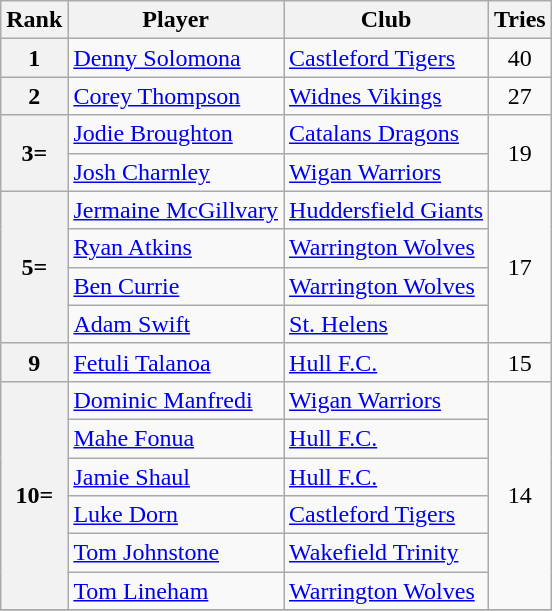<table class="wikitable" style="text-align:center">
<tr>
<th>Rank</th>
<th>Player</th>
<th>Club</th>
<th>Tries</th>
</tr>
<tr>
<th>1</th>
<td align="left"> <a href='#'>Denny Solomona</a></td>
<td align="left"> <a href='#'>Castleford Tigers</a></td>
<td>40</td>
</tr>
<tr>
<th>2</th>
<td align="left"> <a href='#'>Corey Thompson</a></td>
<td align="left"> <a href='#'>Widnes Vikings</a></td>
<td>27</td>
</tr>
<tr>
<th rowspan=2>3=</th>
<td align="left"> <a href='#'>Jodie Broughton</a></td>
<td align="left"> <a href='#'>Catalans Dragons</a></td>
<td rowspan=2>19</td>
</tr>
<tr>
<td align="left"> <a href='#'>Josh Charnley</a></td>
<td align="left"> <a href='#'>Wigan Warriors</a></td>
</tr>
<tr>
<th rowspan=4>5=</th>
<td align="left"> <a href='#'>Jermaine McGillvary</a></td>
<td align="left"> <a href='#'>Huddersfield Giants</a></td>
<td rowspan=4>17</td>
</tr>
<tr>
<td align="left"> <a href='#'>Ryan Atkins</a></td>
<td align="left"> <a href='#'>Warrington Wolves</a></td>
</tr>
<tr>
<td align="left"> <a href='#'>Ben Currie</a></td>
<td align="left"> <a href='#'>Warrington Wolves</a></td>
</tr>
<tr>
<td align="left"> <a href='#'>Adam Swift</a></td>
<td align="left"> <a href='#'>St. Helens</a></td>
</tr>
<tr>
<th>9</th>
<td align="left"> <a href='#'>Fetuli Talanoa</a></td>
<td align="left"> <a href='#'>Hull F.C.</a></td>
<td>15</td>
</tr>
<tr>
<th rowspan=6>10=</th>
<td align="left"> <a href='#'>Dominic Manfredi</a></td>
<td align="left"> <a href='#'>Wigan Warriors</a></td>
<td rowspan=6>14</td>
</tr>
<tr>
<td align="left"> <a href='#'>Mahe Fonua</a></td>
<td align="left"> <a href='#'>Hull F.C.</a></td>
</tr>
<tr>
<td align="left"> <a href='#'>Jamie Shaul</a></td>
<td align="left"> <a href='#'>Hull F.C.</a></td>
</tr>
<tr>
<td align="left"> <a href='#'>Luke Dorn</a></td>
<td align="left"> <a href='#'>Castleford Tigers</a></td>
</tr>
<tr>
<td align="left"> <a href='#'>Tom Johnstone</a></td>
<td align="left"> <a href='#'>Wakefield Trinity</a></td>
</tr>
<tr>
<td align="left"> <a href='#'>Tom Lineham</a></td>
<td align="left"> <a href='#'>Warrington Wolves</a></td>
</tr>
<tr>
</tr>
</table>
